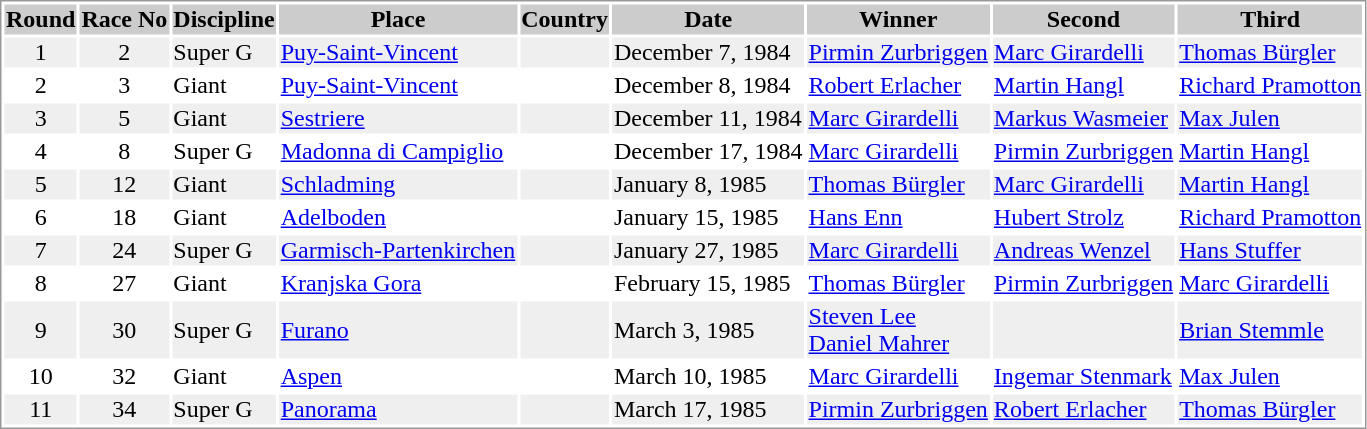<table border="0" style="border: 1px solid #999; background-color:#FFFFFF; text-align:center">
<tr align="center" bgcolor="#CCCCCC">
<th>Round</th>
<th>Race No</th>
<th>Discipline</th>
<th>Place</th>
<th>Country</th>
<th>Date</th>
<th>Winner</th>
<th>Second</th>
<th>Third</th>
</tr>
<tr bgcolor="#EFEFEF">
<td>1</td>
<td>2</td>
<td align="left">Super G</td>
<td align="left"><a href='#'>Puy-Saint-Vincent</a></td>
<td align="left"></td>
<td align="left">December 7, 1984</td>
<td align="left"> <a href='#'>Pirmin Zurbriggen</a></td>
<td align="left"> <a href='#'>Marc Girardelli</a></td>
<td align="left"> <a href='#'>Thomas Bürgler</a></td>
</tr>
<tr>
<td>2</td>
<td>3</td>
<td align="left">Giant</td>
<td align="left"><a href='#'>Puy-Saint-Vincent</a></td>
<td align="left"></td>
<td align="left">December 8, 1984</td>
<td align="left"> <a href='#'>Robert Erlacher</a></td>
<td align="left"> <a href='#'>Martin Hangl</a></td>
<td align="left"> <a href='#'>Richard Pramotton</a></td>
</tr>
<tr bgcolor="#EFEFEF">
<td>3</td>
<td>5</td>
<td align="left">Giant</td>
<td align="left"><a href='#'>Sestriere</a></td>
<td align="left"></td>
<td align="left">December 11, 1984</td>
<td align="left"> <a href='#'>Marc Girardelli</a></td>
<td align="left"> <a href='#'>Markus Wasmeier</a></td>
<td align="left"> <a href='#'>Max Julen</a></td>
</tr>
<tr>
<td>4</td>
<td>8</td>
<td align="left">Super G</td>
<td align="left"><a href='#'>Madonna di Campiglio</a></td>
<td align="left"></td>
<td align="left">December 17, 1984</td>
<td align="left"> <a href='#'>Marc Girardelli</a></td>
<td align="left"> <a href='#'>Pirmin Zurbriggen</a></td>
<td align="left"> <a href='#'>Martin Hangl</a></td>
</tr>
<tr bgcolor="#EFEFEF">
<td>5</td>
<td>12</td>
<td align="left">Giant</td>
<td align="left"><a href='#'>Schladming</a></td>
<td align="left"></td>
<td align="left">January 8, 1985</td>
<td align="left"> <a href='#'>Thomas Bürgler</a></td>
<td align="left"> <a href='#'>Marc Girardelli</a></td>
<td align="left"> <a href='#'>Martin Hangl</a></td>
</tr>
<tr>
<td>6</td>
<td>18</td>
<td align="left">Giant</td>
<td align="left"><a href='#'>Adelboden</a></td>
<td align="left"></td>
<td align="left">January 15, 1985</td>
<td align="left"> <a href='#'>Hans Enn</a></td>
<td align="left"> <a href='#'>Hubert Strolz</a></td>
<td align="left"> <a href='#'>Richard Pramotton</a></td>
</tr>
<tr bgcolor="#EFEFEF">
<td>7</td>
<td>24</td>
<td align="left">Super G</td>
<td align="left"><a href='#'>Garmisch-Partenkirchen</a></td>
<td align="left"></td>
<td align="left">January 27, 1985</td>
<td align="left"> <a href='#'>Marc Girardelli</a></td>
<td align="left"> <a href='#'>Andreas Wenzel</a></td>
<td align="left"> <a href='#'>Hans Stuffer</a></td>
</tr>
<tr>
<td>8</td>
<td>27</td>
<td align="left">Giant</td>
<td align="left"><a href='#'>Kranjska Gora</a></td>
<td align="left"></td>
<td align="left">February 15, 1985</td>
<td align="left"> <a href='#'>Thomas Bürgler</a></td>
<td align="left"> <a href='#'>Pirmin Zurbriggen</a></td>
<td align="left"> <a href='#'>Marc Girardelli</a></td>
</tr>
<tr bgcolor="#EFEFEF">
<td>9</td>
<td>30</td>
<td align="left">Super G</td>
<td align="left"><a href='#'>Furano</a></td>
<td align="left"></td>
<td align="left">March 3, 1985</td>
<td align="left"> <a href='#'>Steven Lee</a><br> <a href='#'>Daniel Mahrer</a></td>
<td></td>
<td align="left"> <a href='#'>Brian Stemmle</a></td>
</tr>
<tr>
<td>10</td>
<td>32</td>
<td align="left">Giant</td>
<td align="left"><a href='#'>Aspen</a></td>
<td align="left"></td>
<td align="left">March 10, 1985</td>
<td align="left"> <a href='#'>Marc Girardelli</a></td>
<td align="left"> <a href='#'>Ingemar Stenmark</a></td>
<td align="left"> <a href='#'>Max Julen</a></td>
</tr>
<tr bgcolor="#EFEFEF">
<td>11</td>
<td>34</td>
<td align="left">Super G</td>
<td align="left"><a href='#'>Panorama</a></td>
<td align="left"></td>
<td align="left">March 17, 1985</td>
<td align="left"> <a href='#'>Pirmin Zurbriggen</a></td>
<td align="left"> <a href='#'>Robert Erlacher</a></td>
<td align="left"> <a href='#'>Thomas Bürgler</a></td>
</tr>
</table>
